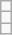<table class="wikitable">
<tr>
<td></td>
</tr>
<tr>
<td></td>
</tr>
<tr>
<td></td>
</tr>
</table>
